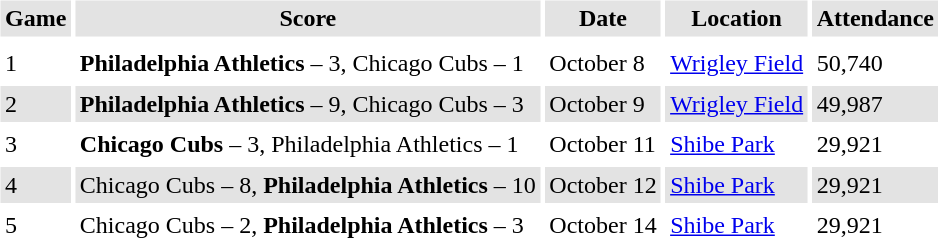<table border="0" cellspacing="3" cellpadding="3">
<tr style="background: #e3e3e3;">
<th>Game</th>
<th>Score</th>
<th>Date</th>
<th>Location</th>
<th>Attendance</th>
</tr>
<tr style="background: #e3e3e3;">
</tr>
<tr>
<td>1</td>
<td><strong>Philadelphia Athletics</strong> – 3, Chicago Cubs – 1</td>
<td>October 8</td>
<td><a href='#'>Wrigley Field</a></td>
<td>50,740</td>
</tr>
<tr style="background: #e3e3e3;">
<td>2</td>
<td><strong>Philadelphia Athletics</strong> – 9, Chicago Cubs – 3</td>
<td>October 9</td>
<td><a href='#'>Wrigley Field</a></td>
<td>49,987</td>
</tr>
<tr>
<td>3</td>
<td><strong>Chicago Cubs</strong> – 3, Philadelphia Athletics – 1</td>
<td>October 11</td>
<td><a href='#'>Shibe Park</a></td>
<td>29,921</td>
</tr>
<tr style="background: #e3e3e3;">
<td>4</td>
<td>Chicago Cubs – 8, <strong>Philadelphia Athletics</strong> – 10</td>
<td>October 12</td>
<td><a href='#'>Shibe Park</a></td>
<td>29,921</td>
</tr>
<tr>
<td>5</td>
<td>Chicago Cubs – 2, <strong>Philadelphia Athletics</strong> – 3</td>
<td>October 14</td>
<td><a href='#'>Shibe Park</a></td>
<td>29,921</td>
</tr>
<tr style="background: #e3e3e3;">
</tr>
</table>
